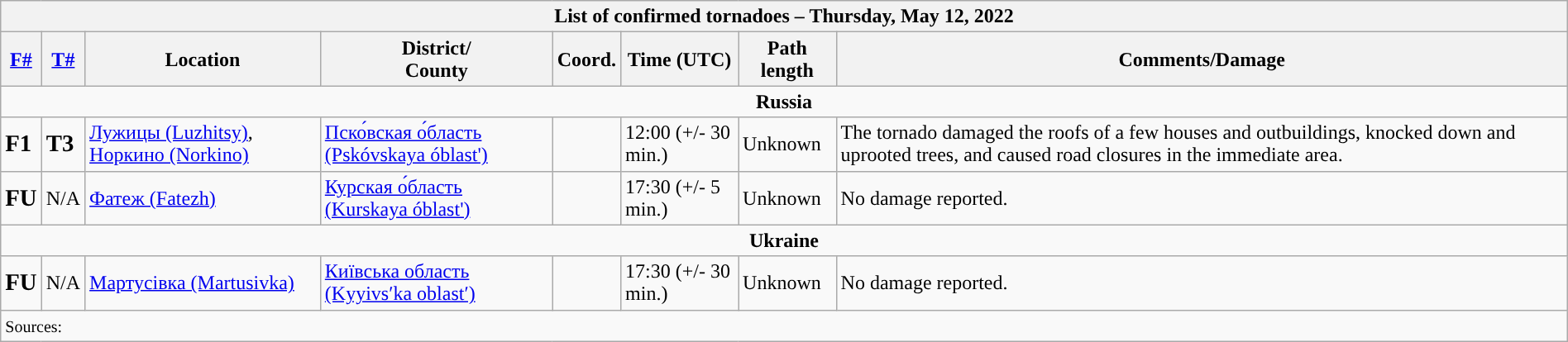<table class="wikitable collapsible" width="100%">
<tr>
<th colspan="8">List of confirmed tornadoes – Thursday, May 12, 2022</th>
</tr>
<tr>
<th><a href='#'>F#</a></th>
<th><a href='#'>T#</a></th>
<th>Location</th>
<th>District/<br>County</th>
<th>Coord.</th>
<th>Time (UTC)</th>
<th>Path length</th>
<th>Comments/Damage</th>
</tr>
<tr>
<td colspan="8" align=center><strong>Russia</strong></td>
</tr>
<tr>
<td><big><strong>F1</strong></big></td>
<td><big><strong>T3</strong></big></td>
<td><a href='#'>Лужицы (Luzhitsy)</a>, <a href='#'>Норкино (Norkino)</a></td>
<td><a href='#'>Пско́вская о́бласть (Pskóvskaya óblast')</a></td>
<td></td>
<td>12:00 (+/- 30 min.)</td>
<td>Unknown</td>
<td>The tornado damaged the roofs of a few houses and outbuildings, knocked down and uprooted trees, and caused road closures in the immediate area.</td>
</tr>
<tr>
<td><big><strong>FU</strong></big></td>
<td>N/A</td>
<td><a href='#'>Фатеж (Fatezh)</a></td>
<td><a href='#'>Курская о́бласть (Kurskaya óblast')</a></td>
<td></td>
<td>17:30 (+/- 5 min.)</td>
<td>Unknown</td>
<td>No damage reported.</td>
</tr>
<tr>
<td colspan="8" align=center><strong>Ukraine</strong></td>
</tr>
<tr>
<td><big><strong>FU</strong></big></td>
<td>N/A</td>
<td><a href='#'>Мартусівка (Martusivka)</a></td>
<td><a href='#'>Київська область (Kyyivsʹka oblastʹ)</a></td>
<td></td>
<td>17:30 (+/- 30 min.)</td>
<td>Unknown</td>
<td>No damage reported.</td>
</tr>
<tr>
<td colspan="8"><small>Sources:  </small></td>
</tr>
</table>
